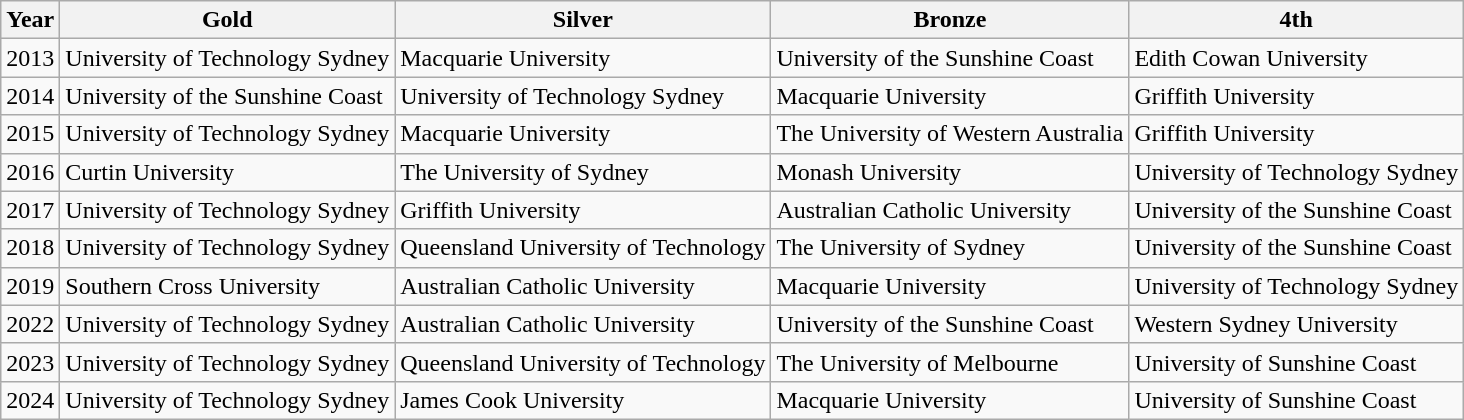<table class="wikitable">
<tr>
<th>Year</th>
<th>Gold</th>
<th>Silver</th>
<th>Bronze</th>
<th>4th</th>
</tr>
<tr>
<td>2013</td>
<td>University of Technology Sydney</td>
<td>Macquarie University</td>
<td>University of the Sunshine Coast</td>
<td>Edith Cowan University</td>
</tr>
<tr>
<td>2014</td>
<td>University of the Sunshine Coast</td>
<td>University of Technology Sydney</td>
<td>Macquarie University</td>
<td>Griffith University</td>
</tr>
<tr>
<td>2015</td>
<td>University of Technology Sydney</td>
<td>Macquarie University</td>
<td>The University of Western Australia</td>
<td>Griffith University</td>
</tr>
<tr>
<td>2016</td>
<td>Curtin University</td>
<td>The University of Sydney</td>
<td>Monash University</td>
<td>University of Technology Sydney</td>
</tr>
<tr>
<td>2017</td>
<td>University of Technology Sydney</td>
<td>Griffith University</td>
<td>Australian Catholic University</td>
<td>University of the Sunshine Coast</td>
</tr>
<tr>
<td>2018</td>
<td>University of Technology Sydney</td>
<td>Queensland University of Technology</td>
<td>The University of Sydney</td>
<td>University of the Sunshine Coast</td>
</tr>
<tr>
<td>2019</td>
<td>Southern Cross University</td>
<td>Australian Catholic University</td>
<td>Macquarie University</td>
<td>University of Technology Sydney</td>
</tr>
<tr>
<td>2022</td>
<td>University of Technology Sydney</td>
<td>Australian Catholic University</td>
<td>University of the Sunshine Coast</td>
<td>Western Sydney University</td>
</tr>
<tr>
<td>2023</td>
<td>University of Technology Sydney</td>
<td>Queensland University of Technology</td>
<td>The University of Melbourne</td>
<td>University of Sunshine Coast</td>
</tr>
<tr>
<td>2024</td>
<td>University of Technology Sydney</td>
<td>James Cook University</td>
<td>Macquarie University</td>
<td>University of Sunshine Coast</td>
</tr>
</table>
